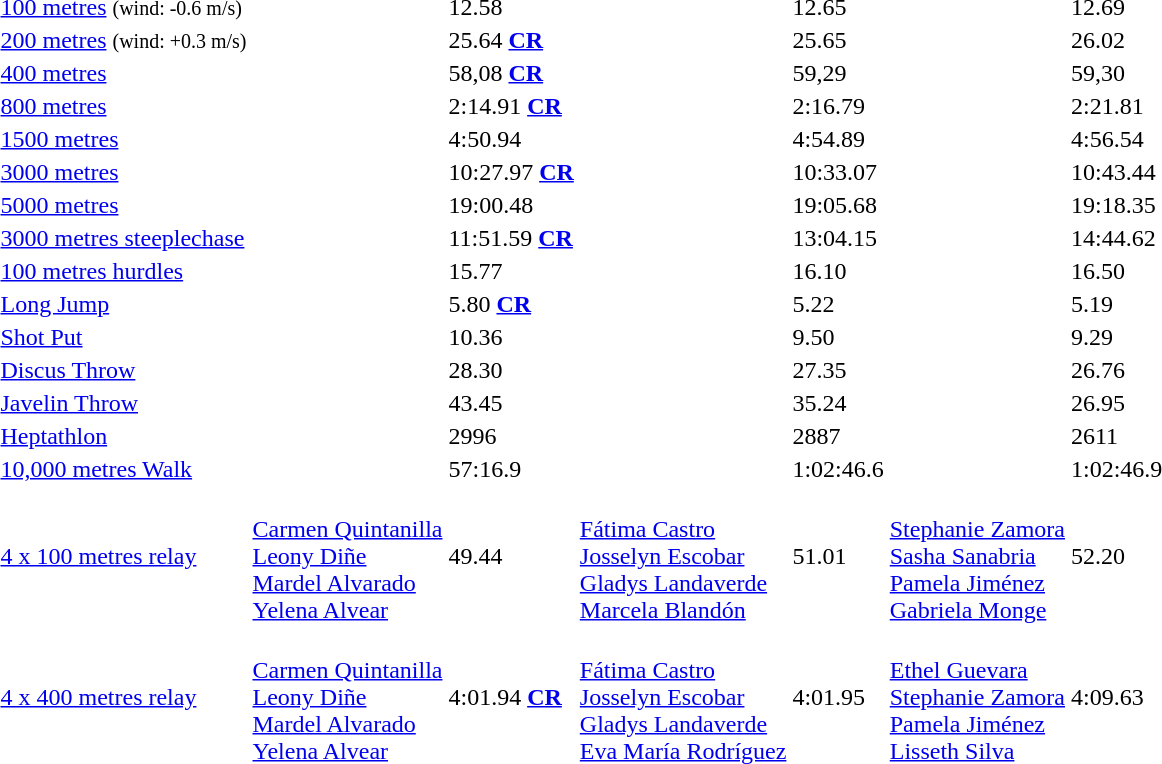<table>
<tr>
<td><a href='#'>100 metres</a> <small>(wind: -0.6 m/s)</small></td>
<td></td>
<td>12.58</td>
<td></td>
<td>12.65</td>
<td></td>
<td>12.69</td>
</tr>
<tr>
<td><a href='#'>200 metres</a> <small>(wind: +0.3 m/s)</small></td>
<td></td>
<td>25.64  <strong><a href='#'>CR</a></strong></td>
<td></td>
<td>25.65</td>
<td></td>
<td>26.02</td>
</tr>
<tr>
<td><a href='#'>400 metres</a></td>
<td></td>
<td>58,08 <strong><a href='#'>CR</a></strong></td>
<td></td>
<td>59,29</td>
<td></td>
<td>59,30</td>
</tr>
<tr>
<td><a href='#'>800 metres</a></td>
<td></td>
<td>2:14.91 <strong><a href='#'>CR</a></strong></td>
<td></td>
<td>2:16.79</td>
<td></td>
<td>2:21.81</td>
</tr>
<tr>
<td><a href='#'>1500 metres</a></td>
<td></td>
<td>4:50.94</td>
<td></td>
<td>4:54.89</td>
<td></td>
<td>4:56.54</td>
</tr>
<tr>
<td><a href='#'>3000 metres</a></td>
<td></td>
<td>10:27.97 <strong><a href='#'>CR</a></strong></td>
<td></td>
<td>10:33.07</td>
<td></td>
<td>10:43.44</td>
</tr>
<tr>
<td><a href='#'>5000 metres</a></td>
<td></td>
<td>19:00.48</td>
<td></td>
<td>19:05.68</td>
<td></td>
<td>19:18.35</td>
</tr>
<tr>
<td><a href='#'>3000 metres steeplechase</a></td>
<td></td>
<td>11:51.59 <strong><a href='#'>CR</a></strong></td>
<td></td>
<td>13:04.15</td>
<td></td>
<td>14:44.62</td>
</tr>
<tr>
<td><a href='#'>100 metres hurdles</a></td>
<td></td>
<td>15.77</td>
<td></td>
<td>16.10</td>
<td></td>
<td>16.50</td>
</tr>
<tr>
<td><a href='#'>Long Jump</a></td>
<td></td>
<td>5.80 <strong><a href='#'>CR</a></strong></td>
<td></td>
<td>5.22</td>
<td></td>
<td>5.19</td>
</tr>
<tr>
<td><a href='#'>Shot Put</a></td>
<td></td>
<td>10.36</td>
<td></td>
<td>9.50</td>
<td></td>
<td>9.29</td>
</tr>
<tr>
<td><a href='#'>Discus Throw</a></td>
<td></td>
<td>28.30</td>
<td></td>
<td>27.35</td>
<td></td>
<td>26.76</td>
</tr>
<tr>
<td><a href='#'>Javelin Throw</a></td>
<td></td>
<td>43.45</td>
<td></td>
<td>35.24</td>
<td></td>
<td>26.95</td>
</tr>
<tr>
<td><a href='#'>Heptathlon</a></td>
<td></td>
<td>2996</td>
<td></td>
<td>2887</td>
<td></td>
<td>2611</td>
</tr>
<tr>
<td><a href='#'>10,000 metres Walk</a></td>
<td></td>
<td>57:16.9</td>
<td></td>
<td>1:02:46.6</td>
<td></td>
<td>1:02:46.9</td>
</tr>
<tr>
<td><a href='#'>4 x 100 metres relay</a></td>
<td> <br> <a href='#'>Carmen Quintanilla</a> <br> <a href='#'>Leony Diñe</a> <br> <a href='#'>Mardel Alvarado</a> <br> <a href='#'>Yelena Alvear</a></td>
<td>49.44</td>
<td> <br> <a href='#'>Fátima Castro</a> <br> <a href='#'>Josselyn Escobar</a> <br> <a href='#'>Gladys Landaverde</a> <br> <a href='#'>Marcela Blandón</a></td>
<td>51.01</td>
<td> <br> <a href='#'>Stephanie Zamora</a> <br> <a href='#'>Sasha Sanabria</a> <br> <a href='#'>Pamela Jiménez</a> <br> <a href='#'>Gabriela Monge</a></td>
<td>52.20</td>
</tr>
<tr>
<td><a href='#'>4 x 400 metres relay</a></td>
<td> <br> <a href='#'>Carmen Quintanilla</a> <br> <a href='#'>Leony Diñe</a> <br> <a href='#'>Mardel Alvarado</a> <br> <a href='#'>Yelena Alvear</a></td>
<td>4:01.94  <strong><a href='#'>CR</a></strong></td>
<td> <br> <a href='#'>Fátima Castro</a> <br> <a href='#'>Josselyn Escobar</a> <br> <a href='#'>Gladys Landaverde</a> <br> <a href='#'>Eva María Rodríguez</a></td>
<td>4:01.95</td>
<td> <br> <a href='#'>Ethel Guevara</a> <br> <a href='#'>Stephanie Zamora</a> <br> <a href='#'>Pamela Jiménez</a> <br> <a href='#'>Lisseth Silva</a></td>
<td>4:09.63</td>
</tr>
</table>
